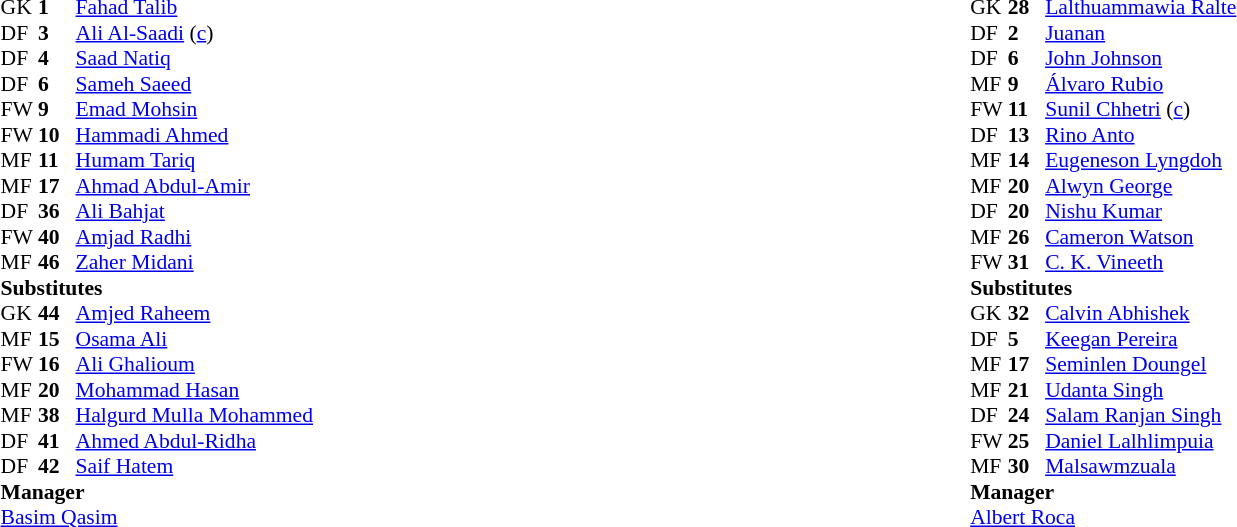<table width="100%">
<tr>
<td valign="top" width="50%"><br><table style="font-size:90%" cellspacing="0" cellpadding="0" align=center>
<tr>
<th width=25></th>
<th width=25></th>
</tr>
<tr>
<td>GK</td>
<td><strong>1</strong></td>
<td> <a href='#'>Fahad Talib</a></td>
<td></td>
</tr>
<tr>
<td>DF</td>
<td><strong>3</strong></td>
<td> <a href='#'>Ali Al-Saadi</a> (<a href='#'>c</a>)</td>
</tr>
<tr>
<td>DF</td>
<td><strong>4</strong></td>
<td> <a href='#'>Saad Natiq</a></td>
</tr>
<tr>
<td>DF</td>
<td><strong>6</strong></td>
<td> <a href='#'>Sameh Saeed</a></td>
<td></td>
<td></td>
</tr>
<tr>
<td>FW</td>
<td><strong>9</strong></td>
<td> <a href='#'>Emad Mohsin</a></td>
</tr>
<tr>
<td>FW</td>
<td><strong>10</strong></td>
<td> <a href='#'>Hammadi Ahmed</a></td>
</tr>
<tr>
<td>MF</td>
<td><strong>11</strong></td>
<td> <a href='#'>Humam Tariq</a></td>
<td></td>
<td></td>
</tr>
<tr>
<td>MF</td>
<td><strong>17</strong></td>
<td> <a href='#'>Ahmad Abdul-Amir</a></td>
</tr>
<tr>
<td>DF</td>
<td><strong>36</strong></td>
<td> <a href='#'>Ali Bahjat</a></td>
</tr>
<tr>
<td>FW</td>
<td><strong>40</strong></td>
<td> <a href='#'>Amjad Radhi</a></td>
<td></td>
<td></td>
</tr>
<tr>
<td>MF</td>
<td><strong>46</strong></td>
<td> <a href='#'>Zaher Midani</a></td>
</tr>
<tr>
<td colspan=3><strong>Substitutes</strong></td>
</tr>
<tr>
<td>GK</td>
<td><strong>44</strong></td>
<td> <a href='#'>Amjed Raheem</a></td>
</tr>
<tr>
<td>MF</td>
<td><strong>15</strong></td>
<td> <a href='#'>Osama Ali</a></td>
<td></td>
<td></td>
</tr>
<tr>
<td>FW</td>
<td><strong>16</strong></td>
<td> <a href='#'>Ali Ghalioum</a></td>
<td></td>
<td></td>
</tr>
<tr>
<td>MF</td>
<td><strong>20</strong></td>
<td> <a href='#'>Mohammad Hasan</a></td>
</tr>
<tr>
<td>MF</td>
<td><strong>38</strong></td>
<td> <a href='#'>Halgurd Mulla Mohammed</a></td>
<td></td>
<td></td>
</tr>
<tr>
<td>DF</td>
<td><strong>41</strong></td>
<td> <a href='#'>Ahmed Abdul-Ridha</a></td>
</tr>
<tr>
<td>DF</td>
<td><strong>42</strong></td>
<td> <a href='#'>Saif Hatem</a></td>
</tr>
<tr>
<td colspan=3><strong>Manager</strong></td>
</tr>
<tr>
<td colspan=4> <a href='#'>Basim Qasim</a></td>
</tr>
</table>
</td>
<td><br><table style="font-size:90%" cellspacing="0" cellpadding="0" align=center>
<tr>
<th width=25></th>
<th width=25></th>
</tr>
<tr>
<td>GK</td>
<td><strong>28</strong></td>
<td> <a href='#'>Lalthuammawia Ralte</a></td>
</tr>
<tr>
<td>DF</td>
<td><strong>2</strong></td>
<td> <a href='#'>Juanan</a></td>
</tr>
<tr>
<td>DF</td>
<td><strong>6</strong></td>
<td> <a href='#'>John Johnson</a></td>
</tr>
<tr>
<td>MF</td>
<td><strong>9</strong></td>
<td> <a href='#'>Álvaro Rubio</a></td>
<td></td>
<td></td>
</tr>
<tr>
<td>FW</td>
<td><strong>11</strong></td>
<td> <a href='#'>Sunil Chhetri</a> (<a href='#'>c</a>)</td>
</tr>
<tr>
<td>DF</td>
<td><strong>13</strong></td>
<td> <a href='#'>Rino Anto</a></td>
</tr>
<tr>
<td>MF</td>
<td><strong>14</strong></td>
<td> <a href='#'>Eugeneson Lyngdoh</a></td>
</tr>
<tr>
<td>MF</td>
<td><strong>20</strong></td>
<td> <a href='#'>Alwyn George</a></td>
<td></td>
<td></td>
</tr>
<tr>
<td>DF</td>
<td><strong>20</strong></td>
<td> <a href='#'>Nishu Kumar</a></td>
<td></td>
<td></td>
</tr>
<tr>
<td>MF</td>
<td><strong>26</strong></td>
<td> <a href='#'>Cameron Watson</a></td>
</tr>
<tr>
<td>FW</td>
<td><strong>31</strong></td>
<td> <a href='#'>C. K. Vineeth</a></td>
</tr>
<tr>
<td colspan=3><strong>Substitutes</strong></td>
</tr>
<tr>
<td>GK</td>
<td><strong>32</strong></td>
<td> <a href='#'>Calvin Abhishek</a></td>
</tr>
<tr>
<td>DF</td>
<td><strong>5</strong></td>
<td> <a href='#'>Keegan Pereira</a></td>
</tr>
<tr>
<td>MF</td>
<td><strong>17</strong></td>
<td> <a href='#'>Seminlen Doungel</a></td>
<td></td>
<td></td>
</tr>
<tr>
<td>MF</td>
<td><strong>21</strong></td>
<td> <a href='#'>Udanta Singh</a></td>
<td></td>
<td></td>
</tr>
<tr>
<td>DF</td>
<td><strong>24</strong></td>
<td> <a href='#'>Salam Ranjan Singh</a></td>
<td></td>
<td></td>
</tr>
<tr>
<td>FW</td>
<td><strong>25</strong></td>
<td> <a href='#'>Daniel Lalhlimpuia</a></td>
</tr>
<tr>
<td>MF</td>
<td><strong>30</strong></td>
<td> <a href='#'>Malsawmzuala</a></td>
</tr>
<tr>
<td colspan=3><strong>Manager</strong></td>
</tr>
<tr>
<td colspan=4> <a href='#'>Albert Roca</a></td>
</tr>
</table>
</td>
</tr>
</table>
